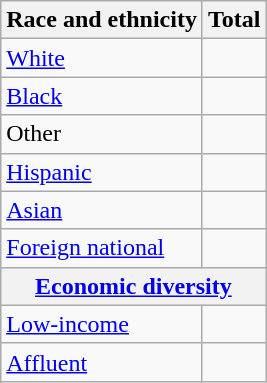<table class="wikitable floatright sortable collapsible"; text-align:right; font-size:80%;">
<tr>
<th>Race and ethnicity</th>
<th colspan="2" data-sort-type=number>Total</th>
</tr>
<tr>
<td><a href='#'>White</a></td>
<td align=right></td>
</tr>
<tr>
<td><a href='#'>Black</a></td>
<td align=right></td>
</tr>
<tr>
<td>Other</td>
<td align=right></td>
</tr>
<tr>
<td><a href='#'>Hispanic</a></td>
<td align=right></td>
</tr>
<tr>
<td><a href='#'>Asian</a></td>
<td align=right></td>
</tr>
<tr>
<td><a href='#'>Foreign national</a></td>
<td align=right></td>
</tr>
<tr>
<th colspan="3" data-sort-type="number"><a href='#'>Economic diversity</a></th>
</tr>
<tr>
<td><a href='#'>Low-income</a></td>
<td align=right></td>
</tr>
<tr>
<td><a href='#'>Affluent</a></td>
<td align=right></td>
</tr>
</table>
